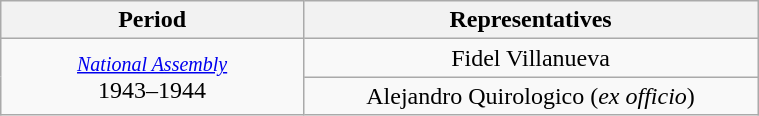<table class="wikitable" style="text-align:center; width:40%;">
<tr>
<th width="40%">Period</th>
<th>Representatives</th>
</tr>
<tr>
<td rowspan="2"><small><a href='#'><em>National Assembly</em></a></small><br>1943–1944</td>
<td>Fidel Villanueva</td>
</tr>
<tr>
<td>Alejandro Quirologico (<em>ex officio</em>)</td>
</tr>
</table>
